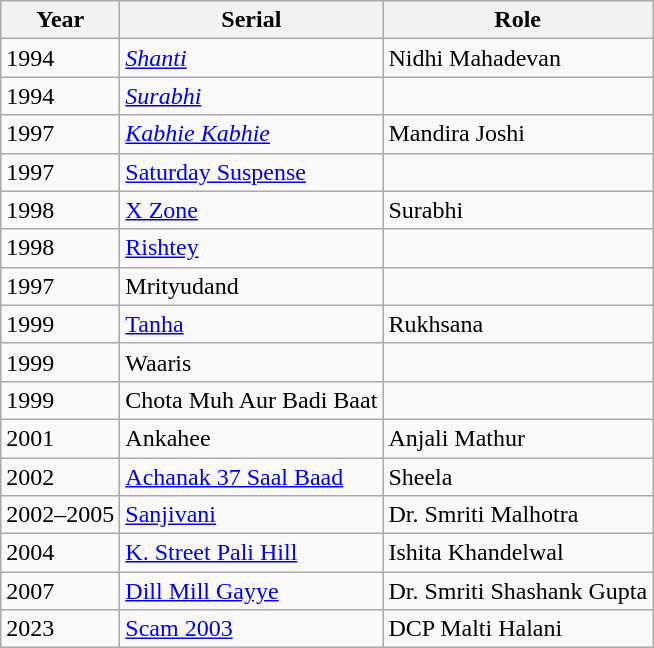<table class="wikitable sortable">
<tr>
<th>Year</th>
<th>Serial</th>
<th>Role</th>
</tr>
<tr>
<td>1994</td>
<td><em> <a href='#'>Shanti</a></em></td>
<td>Nidhi Mahadevan</td>
</tr>
<tr>
<td>1994</td>
<td><em> <a href='#'>Surabhi</a></em></td>
<td></td>
</tr>
<tr>
<td>1997</td>
<td><em> <a href='#'>Kabhie Kabhie</a></em></td>
<td>Mandira Joshi</td>
</tr>
<tr>
<td>1997</td>
<td><a href='#'>Saturday Suspense</a><em></td>
<td></td>
</tr>
<tr>
<td>1998</td>
<td></em><a href='#'>X Zone</a><em></td>
<td>Surabhi</td>
</tr>
<tr>
<td>1998</td>
<td></em> <a href='#'>Rishtey</a> <em></td>
<td></td>
</tr>
<tr>
<td>1997</td>
<td></em>Mrityudand<em></td>
<td></td>
</tr>
<tr>
<td>1999</td>
<td></em> <a href='#'>Tanha</a><em></td>
<td>Rukhsana</td>
</tr>
<tr>
<td>1999</td>
<td></em>Waaris<em></td>
<td></td>
</tr>
<tr>
<td>1999</td>
<td></em>Chota Muh Aur Badi Baat<em></td>
<td></td>
</tr>
<tr>
<td>2001</td>
<td></em>Ankahee<em></td>
<td>Anjali Mathur</td>
</tr>
<tr>
<td>2002</td>
<td></em><a href='#'>Achanak 37 Saal Baad</a><em></td>
<td>Sheela</td>
</tr>
<tr>
<td>2002–2005</td>
<td></em> <a href='#'>Sanjivani</a><em></td>
<td>Dr. Smriti Malhotra</td>
</tr>
<tr>
<td>2004</td>
<td></em><a href='#'>K. Street Pali Hill</a><em></td>
<td>Ishita Khandelwal</td>
</tr>
<tr>
<td>2007</td>
<td></em><a href='#'>Dill Mill Gayye</a><em></td>
<td>Dr. Smriti Shashank Gupta</td>
</tr>
<tr>
<td>2023</td>
<td></em><a href='#'>Scam 2003</a><em></td>
<td>DCP Malti Halani</td>
</tr>
</table>
